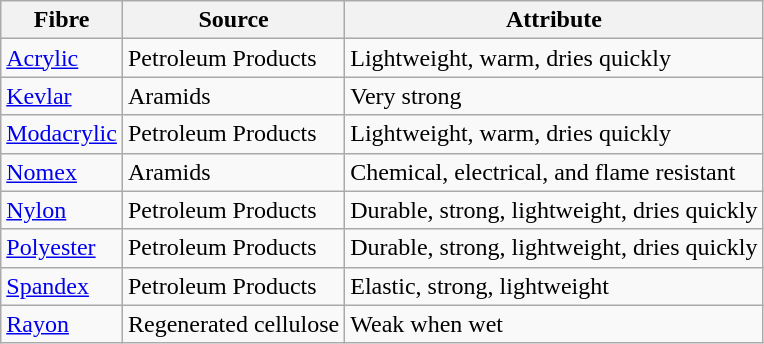<table class="wikitable">
<tr>
<th>Fibre</th>
<th>Source</th>
<th>Attribute</th>
</tr>
<tr>
<td><a href='#'>Acrylic</a></td>
<td>Petroleum Products</td>
<td>Lightweight, warm, dries quickly</td>
</tr>
<tr>
<td><a href='#'>Kevlar</a></td>
<td>Aramids</td>
<td>Very strong</td>
</tr>
<tr>
<td><a href='#'>Modacrylic</a></td>
<td>Petroleum Products</td>
<td>Lightweight, warm, dries quickly</td>
</tr>
<tr>
<td><a href='#'>Nomex</a></td>
<td>Aramids</td>
<td>Chemical, electrical, and flame resistant</td>
</tr>
<tr>
<td><a href='#'>Nylon</a></td>
<td>Petroleum Products</td>
<td>Durable, strong, lightweight, dries quickly</td>
</tr>
<tr>
<td><a href='#'>Polyester</a></td>
<td>Petroleum Products</td>
<td>Durable, strong, lightweight, dries quickly</td>
</tr>
<tr>
<td><a href='#'>Spandex</a></td>
<td>Petroleum Products</td>
<td>Elastic, strong, lightweight</td>
</tr>
<tr>
<td><a href='#'>Rayon</a></td>
<td>Regenerated cellulose</td>
<td>Weak when wet</td>
</tr>
</table>
